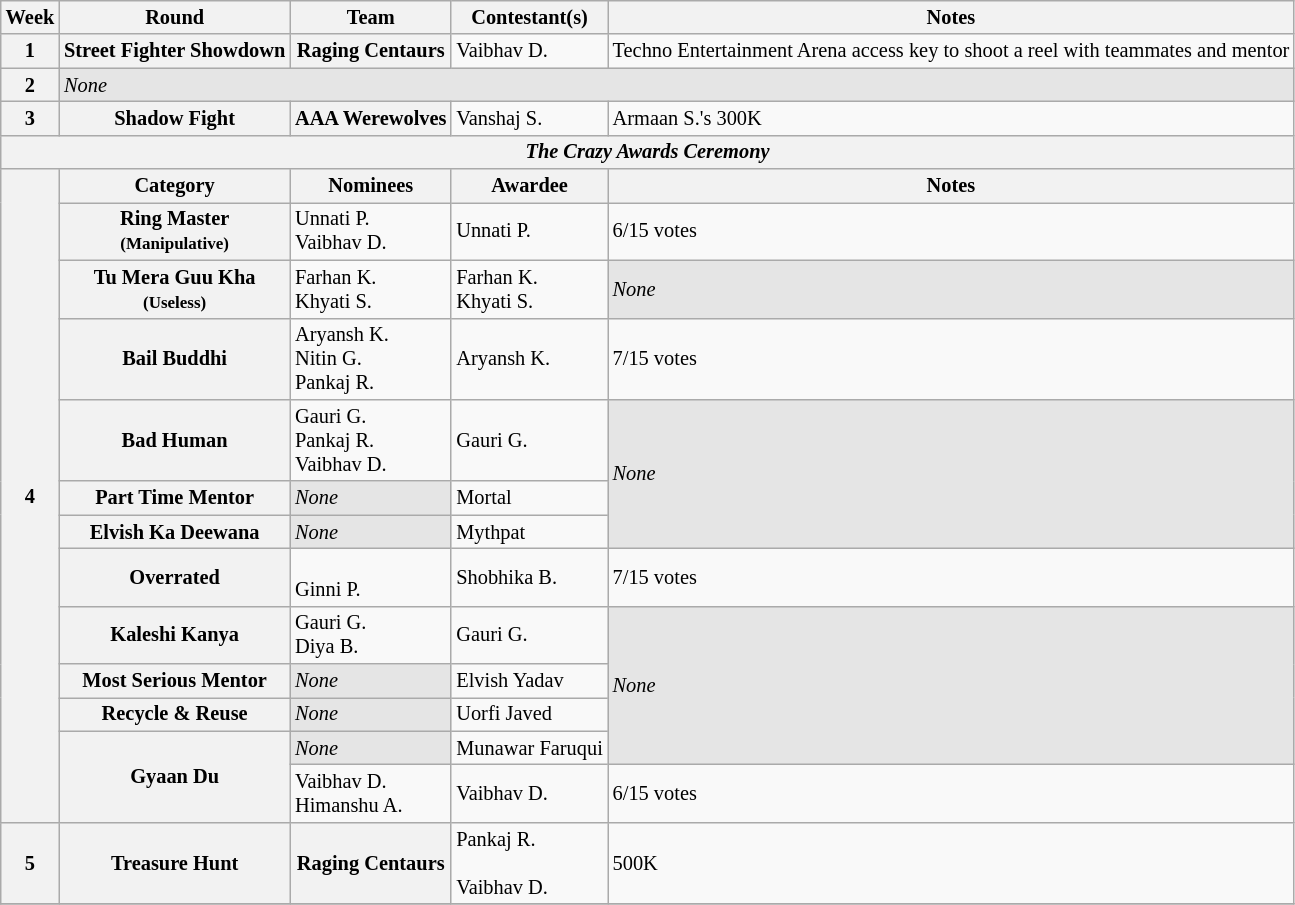<table class="wikitable" style=font-size:85%;>
<tr>
<th>Week</th>
<th>Round</th>
<th>Team</th>
<th>Contestant(s)</th>
<th>Notes</th>
</tr>
<tr>
<th>1</th>
<th>Street Fighter Showdown</th>
<th>Raging Centaurs</th>
<td>Vaibhav D.</td>
<td>Techno Entertainment Arena access key to shoot a reel with teammates and mentor</td>
</tr>
<tr>
<th>2</th>
<td colspan="4" style="background:#E5E5E5;"><em>None</em></td>
</tr>
<tr>
<th>3</th>
<th>Shadow Fight</th>
<th>AAA Werewolves</th>
<td>Vanshaj S.</td>
<td>Armaan S.'s 300K</td>
</tr>
<tr>
<th colspan="5"><em>The Crazy Awards Ceremony</em></th>
</tr>
<tr>
<th rowspan="13">4</th>
<th>Category</th>
<th>Nominees</th>
<th>Awardee</th>
<th>Notes</th>
</tr>
<tr>
<th>Ring Master<br><small>(Manipulative)</small></th>
<td>Unnati P.<br>Vaibhav D.</td>
<td>Unnati P.</td>
<td>6/15 votes</td>
</tr>
<tr>
<th>Tu Mera Guu Kha<br><small>(Useless)</small></th>
<td>Farhan K.<br>Khyati S.</td>
<td>Farhan K.<br>Khyati S.</td>
<td style="background:#E5E5E5;"><em>None</em></td>
</tr>
<tr>
<th>Bail Buddhi</th>
<td>Aryansh K.<br>Nitin G.<br>Pankaj R.</td>
<td>Aryansh K.</td>
<td>7/15 votes</td>
</tr>
<tr>
<th>Bad Human</th>
<td>Gauri G.<br>Pankaj R.<br>Vaibhav D.</td>
<td>Gauri G.</td>
<td rowspan="3" style="background:#E5E5E5;"><em>None</em></td>
</tr>
<tr>
<th>Part Time Mentor</th>
<td style="background:#E5E5E5;"><em>None</em></td>
<td>Mortal</td>
</tr>
<tr>
<th>Elvish Ka Deewana</th>
<td style="background:#E5E5E5;"><em>None</em></td>
<td>Mythpat</td>
</tr>
<tr>
<th>Overrated</th>
<td><br>Ginni P.</td>
<td>Shobhika B.</td>
<td>7/15 votes</td>
</tr>
<tr>
<th>Kaleshi Kanya</th>
<td>Gauri G.<br>Diya B.</td>
<td>Gauri G.</td>
<td rowspan="4" style="background:#E5E5E5;"><em>None</em></td>
</tr>
<tr>
<th>Most Serious Mentor</th>
<td style="background:#E5E5E5;"><em>None</em></td>
<td>Elvish Yadav</td>
</tr>
<tr>
<th>Recycle & Reuse</th>
<td style="background:#E5E5E5;"><em>None</em></td>
<td>Uorfi Javed</td>
</tr>
<tr>
<th rowspan="2">Gyaan Du</th>
<td style="background:#E5E5E5;"><em>None</em></td>
<td>Munawar Faruqui</td>
</tr>
<tr>
<td>Vaibhav D.<br>Himanshu A.</td>
<td>Vaibhav D.</td>
<td>6/15 votes</td>
</tr>
<tr>
<th>5</th>
<th>Treasure Hunt</th>
<th>Raging Centaurs</th>
<td>Pankaj R.<br><br>Vaibhav D.</td>
<td>500K</td>
</tr>
<tr>
</tr>
</table>
